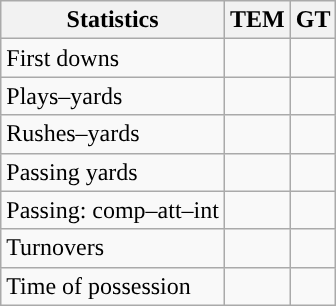<table class="wikitable" style="float:left">
<tr>
<th>Statistics</th>
<th>TEM</th>
<th>GT</th>
</tr>
<tr>
<td>First downs</td>
<td></td>
<td></td>
</tr>
<tr>
<td>Plays–yards</td>
<td></td>
<td></td>
</tr>
<tr>
<td>Rushes–yards</td>
<td></td>
<td></td>
</tr>
<tr>
<td>Passing yards</td>
<td></td>
<td></td>
</tr>
<tr>
<td>Passing: comp–att–int</td>
<td></td>
<td></td>
</tr>
<tr>
<td>Turnovers</td>
<td></td>
<td></td>
</tr>
<tr>
<td>Time of possession</td>
<td></td>
<td></td>
</tr>
</table>
